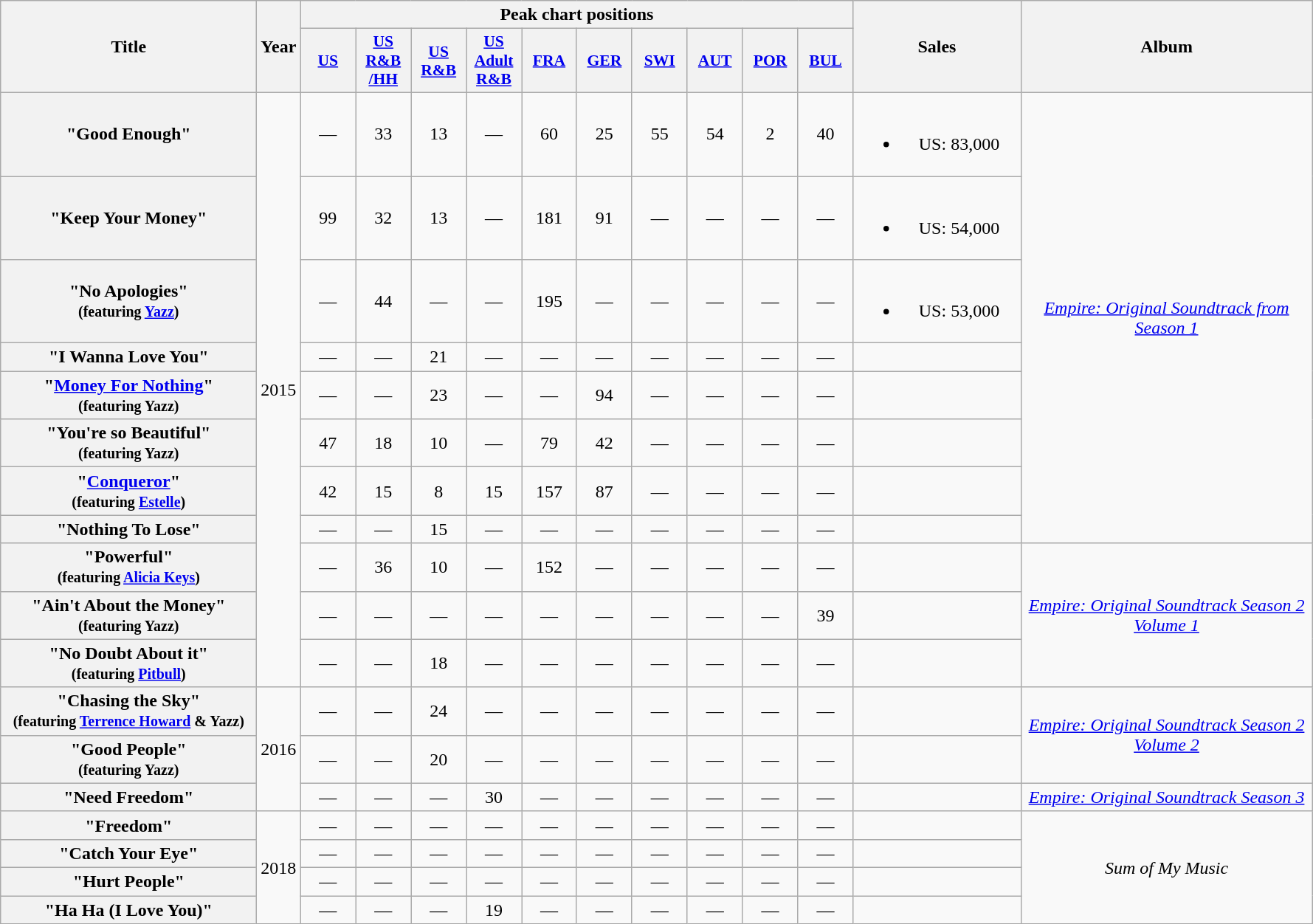<table class="wikitable plainrowheaders" style="text-align:center;">
<tr>
<th scope="col" rowspan="2" style="width:14em;">Title</th>
<th scope="col" rowspan="2" style="width:1em;">Year</th>
<th scope="col" colspan="10">Peak chart positions</th>
<th scope="col" rowspan="2" style="width:9em;">Sales</th>
<th scope="col" rowspan="2" style="width:16em;">Album</th>
</tr>
<tr>
<th scope="col" style="width:3em;font-size:90%;"><a href='#'>US</a><br></th>
<th scope="col" style="width:3em;font-size:90%;"><a href='#'>US<br>R&B<br>/HH</a><br></th>
<th scope="col" style="width:3em;font-size:90%;"><a href='#'>US<br>R&B</a><br></th>
<th scope="col" style="width:3em;font-size:90%;"><a href='#'>US<br>Adult<br>R&B</a><br></th>
<th scope="col" style="width:3em;font-size:90%;"><a href='#'>FRA</a><br></th>
<th scope="col" style="width:3em;font-size:90%;"><a href='#'>GER</a><br></th>
<th scope="col" style="width:3em;font-size:90%;"><a href='#'>SWI</a><br></th>
<th scope="col" style="width:3em;font-size:90%;"><a href='#'>AUT</a><br></th>
<th scope="col" style="width:3em;font-size:90%;"><a href='#'>POR</a><br></th>
<th scope="col" style="width:3em;font-size:90%;"><a href='#'>BUL</a><br></th>
</tr>
<tr>
<th scope="row">"Good Enough"</th>
<td rowspan="11">2015</td>
<td>—</td>
<td>33</td>
<td>13</td>
<td>—</td>
<td>60</td>
<td>25</td>
<td>55</td>
<td>54</td>
<td>2</td>
<td>40</td>
<td><br><ul><li>US: 83,000</li></ul></td>
<td rowspan="8"><em><a href='#'>Empire: Original Soundtrack from Season 1</a></em></td>
</tr>
<tr>
<th scope="row">"Keep Your Money"</th>
<td>99</td>
<td>32</td>
<td>13</td>
<td>—</td>
<td>181</td>
<td>91</td>
<td>—</td>
<td>—</td>
<td>—</td>
<td>—</td>
<td><br><ul><li>US: 54,000</li></ul></td>
</tr>
<tr>
<th scope="row">"No Apologies"<br><small>(featuring <a href='#'>Yazz</a>)</small></th>
<td>—</td>
<td>44</td>
<td>—</td>
<td>—</td>
<td>195</td>
<td>—</td>
<td>—</td>
<td>—</td>
<td>—</td>
<td>—</td>
<td><br><ul><li>US: 53,000</li></ul></td>
</tr>
<tr>
<th scope="row">"I Wanna Love You"</th>
<td>—</td>
<td>—</td>
<td>21</td>
<td>—</td>
<td>—</td>
<td>—</td>
<td>—</td>
<td>—</td>
<td>—</td>
<td>—</td>
</tr>
<tr>
<th scope="row">"<a href='#'>Money For Nothing</a>"<br><small>(featuring Yazz)</small></th>
<td>—</td>
<td>—</td>
<td>23</td>
<td>—</td>
<td>—</td>
<td>94</td>
<td>—</td>
<td>—</td>
<td>—</td>
<td>—</td>
<td></td>
</tr>
<tr>
<th scope="row">"You're so Beautiful"<br><small>(featuring Yazz)</small></th>
<td>47</td>
<td>18</td>
<td>10</td>
<td>—</td>
<td>79</td>
<td>42</td>
<td>—</td>
<td>—</td>
<td>—</td>
<td>—</td>
<td></td>
</tr>
<tr>
<th scope="row">"<a href='#'>Conqueror</a>"<br><small>(featuring <a href='#'>Estelle</a>)</small></th>
<td>42</td>
<td>15</td>
<td>8</td>
<td>15</td>
<td>157</td>
<td>87</td>
<td>—</td>
<td>—</td>
<td>—</td>
<td>—</td>
<td></td>
</tr>
<tr>
<th scope="row">"Nothing To Lose"</th>
<td>—</td>
<td>—</td>
<td>15</td>
<td>—</td>
<td>—</td>
<td>—</td>
<td>—</td>
<td>—</td>
<td>—</td>
<td>—</td>
<td></td>
</tr>
<tr>
<th scope="row">"Powerful"<br><small>(featuring <a href='#'>Alicia Keys</a>)</small></th>
<td>—</td>
<td>36</td>
<td>10</td>
<td>—</td>
<td>152</td>
<td>—</td>
<td>—</td>
<td>—</td>
<td>—</td>
<td>—</td>
<td></td>
<td rowspan="3"><em><a href='#'>Empire: Original Soundtrack Season 2 Volume 1</a></em></td>
</tr>
<tr>
<th scope="row">"Ain't About the Money"<br><small>(featuring Yazz)</small></th>
<td>—</td>
<td>—</td>
<td>—</td>
<td>—</td>
<td>—</td>
<td>—</td>
<td>—</td>
<td>—</td>
<td>—</td>
<td>39</td>
<td></td>
</tr>
<tr>
<th scope="row">"No Doubt About it"<br><small>(featuring <a href='#'>Pitbull</a>)</small></th>
<td>—</td>
<td>—</td>
<td>18</td>
<td>—</td>
<td>—</td>
<td>—</td>
<td>—</td>
<td>—</td>
<td>—</td>
<td>—</td>
<td></td>
</tr>
<tr>
<th scope="row">"Chasing the Sky"<br><small>(featuring <a href='#'>Terrence Howard</a> & Yazz)</small></th>
<td rowspan="3">2016</td>
<td>—</td>
<td>—</td>
<td>24</td>
<td>—</td>
<td>—</td>
<td>—</td>
<td>—</td>
<td>—</td>
<td>—</td>
<td>—</td>
<td></td>
<td rowspan="2"><em><a href='#'>Empire: Original Soundtrack Season 2 Volume 2</a></em></td>
</tr>
<tr>
<th scope="row">"Good People"<br><small>(featuring Yazz)</small></th>
<td>—</td>
<td>—</td>
<td>20</td>
<td>—</td>
<td>—</td>
<td>—</td>
<td>—</td>
<td>—</td>
<td>—</td>
<td>—</td>
<td></td>
</tr>
<tr>
<th scope="row">"Need Freedom"</th>
<td>—</td>
<td>—</td>
<td>—</td>
<td>30</td>
<td>—</td>
<td>—</td>
<td>—</td>
<td>—</td>
<td>—</td>
<td>—</td>
<td></td>
<td><em><a href='#'>Empire: Original Soundtrack Season 3</a></em></td>
</tr>
<tr>
<th scope="row">"Freedom"</th>
<td rowspan="4">2018</td>
<td>—</td>
<td>—</td>
<td>—</td>
<td>—</td>
<td>—</td>
<td>—</td>
<td>—</td>
<td>—</td>
<td>—</td>
<td>—</td>
<td></td>
<td rowspan="4"><em>Sum of My Music</em></td>
</tr>
<tr>
<th scope="row">"Catch Your Eye"<br></th>
<td>—</td>
<td>—</td>
<td>—</td>
<td>—</td>
<td>—</td>
<td>—</td>
<td>—</td>
<td>—</td>
<td>—</td>
<td>—</td>
<td></td>
</tr>
<tr>
<th scope="row">"Hurt People"</th>
<td>—</td>
<td>—</td>
<td>—</td>
<td>—</td>
<td>—</td>
<td>—</td>
<td>—</td>
<td>—</td>
<td>—</td>
<td>—</td>
<td></td>
</tr>
<tr>
<th scope="row">"Ha Ha (I Love You)"</th>
<td>—</td>
<td>—</td>
<td>—</td>
<td>19</td>
<td>—</td>
<td>—</td>
<td>—</td>
<td>—</td>
<td>—</td>
<td>—</td>
<td></td>
</tr>
</table>
